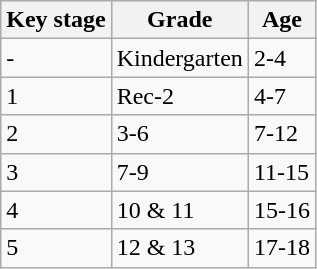<table class="wikitable">
<tr>
<th>Key stage</th>
<th>Grade</th>
<th>Age</th>
</tr>
<tr>
<td>-</td>
<td>Kindergarten</td>
<td>2-4</td>
</tr>
<tr>
<td>1</td>
<td>Rec-2</td>
<td>4-7</td>
</tr>
<tr>
<td>2</td>
<td>3-6</td>
<td>7-12</td>
</tr>
<tr>
<td>3</td>
<td>7-9</td>
<td>11-15</td>
</tr>
<tr>
<td>4</td>
<td>10 & 11</td>
<td>15-16</td>
</tr>
<tr>
<td>5</td>
<td>12 & 13</td>
<td>17-18</td>
</tr>
</table>
